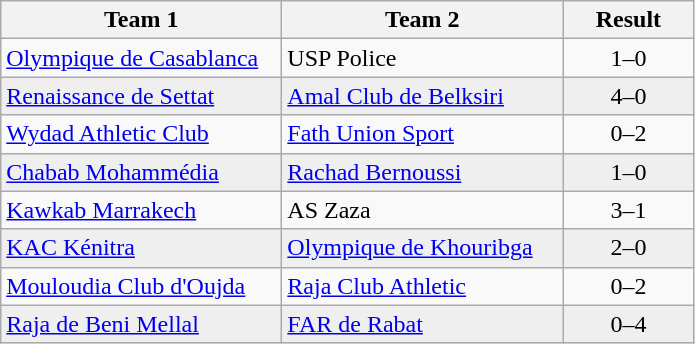<table class="wikitable">
<tr>
<th width="180">Team 1</th>
<th width="180">Team 2</th>
<th width="80">Result</th>
</tr>
<tr>
<td><a href='#'>Olympique de Casablanca</a></td>
<td>USP Police</td>
<td align="center">1–0</td>
</tr>
<tr style="background:#EFEFEF">
<td><a href='#'>Renaissance de Settat</a></td>
<td><a href='#'>Amal Club de Belksiri</a></td>
<td align="center">4–0</td>
</tr>
<tr>
<td><a href='#'>Wydad Athletic Club</a></td>
<td><a href='#'>Fath Union Sport</a></td>
<td align="center">0–2</td>
</tr>
<tr style="background:#EFEFEF">
<td><a href='#'>Chabab Mohammédia</a></td>
<td><a href='#'>Rachad Bernoussi</a></td>
<td align="center">1–0</td>
</tr>
<tr>
<td><a href='#'>Kawkab Marrakech</a></td>
<td>AS Zaza</td>
<td align="center">3–1</td>
</tr>
<tr style="background:#EFEFEF">
<td><a href='#'>KAC Kénitra</a></td>
<td><a href='#'>Olympique de Khouribga</a></td>
<td align="center">2–0</td>
</tr>
<tr>
<td><a href='#'>Mouloudia Club d'Oujda</a></td>
<td><a href='#'>Raja Club Athletic</a></td>
<td align="center">0–2</td>
</tr>
<tr style="background:#EFEFEF">
<td><a href='#'>Raja de Beni Mellal</a></td>
<td><a href='#'>FAR de Rabat</a></td>
<td align="center">0–4</td>
</tr>
</table>
